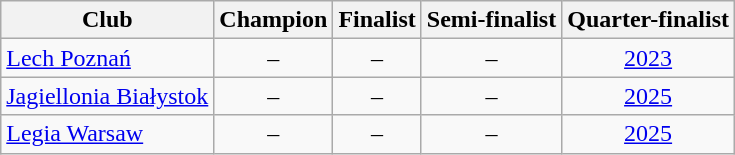<table class="wikitable" style="text-align:center">
<tr>
<th>Club</th>
<th>Champion</th>
<th>Finalist</th>
<th>Semi-finalist</th>
<th>Quarter-finalist</th>
</tr>
<tr>
<td style="text-align:left"><a href='#'>Lech Poznań</a></td>
<td>–</td>
<td>–</td>
<td>–</td>
<td><a href='#'>2023</a></td>
</tr>
<tr>
<td style="text-align:left"><a href='#'>Jagiellonia Białystok</a></td>
<td>–</td>
<td>–</td>
<td>–</td>
<td><a href='#'>2025</a></td>
</tr>
<tr>
<td style="text-align:left"><a href='#'>Legia Warsaw</a></td>
<td>–</td>
<td>–</td>
<td>–</td>
<td><a href='#'>2025</a></td>
</tr>
</table>
